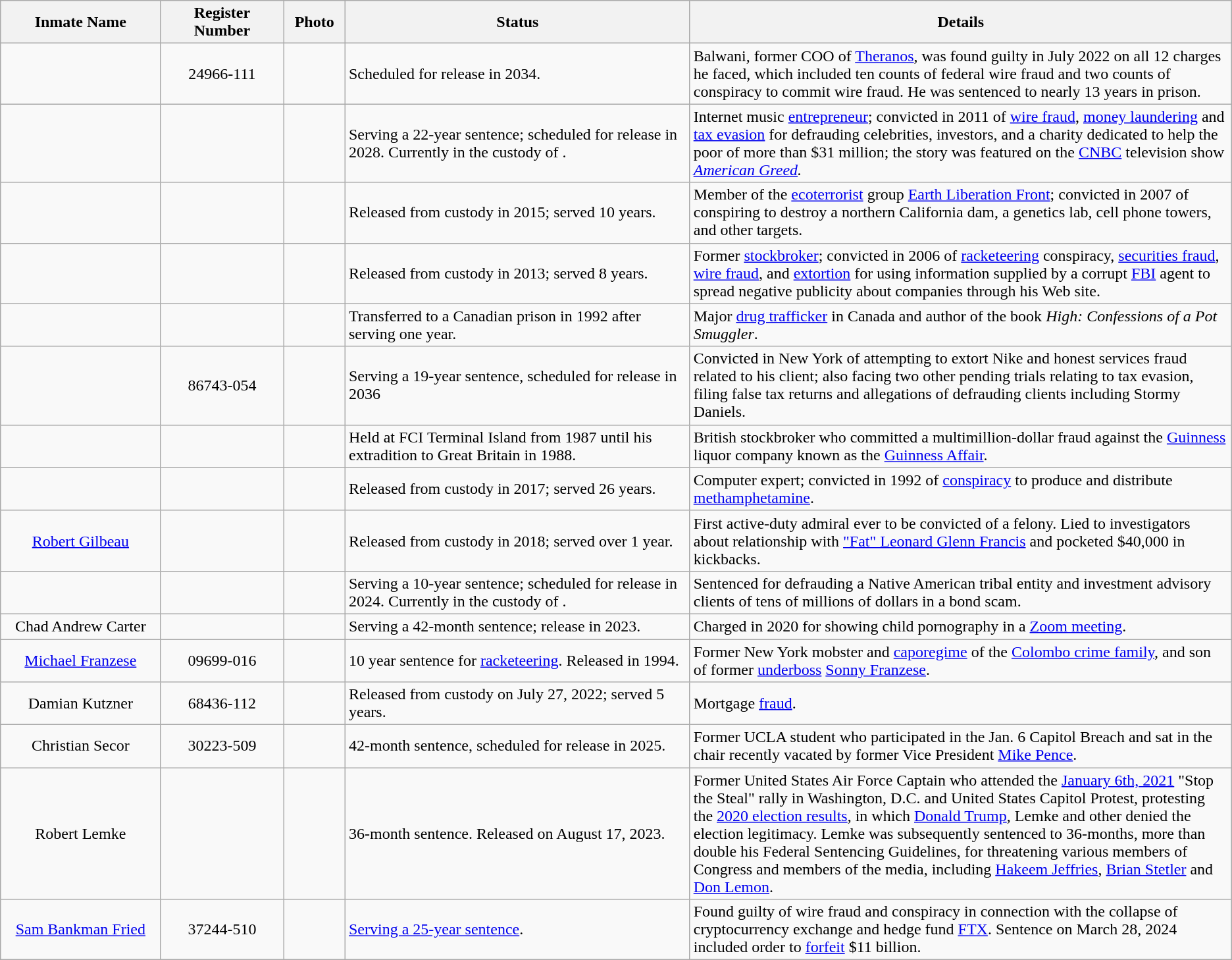<table class="wikitable sortable">
<tr>
<th width="13%">Inmate Name</th>
<th width="10%">Register Number</th>
<th width=5%>Photo</th>
<th width="28%">Status</th>
<th width="49%">Details</th>
</tr>
<tr>
<td style="text-align:center;"></td>
<td style="text-align:center;">24966-111</td>
<td></td>
<td>Scheduled for release in 2034.</td>
<td>Balwani, former COO of <a href='#'>Theranos</a>, was found guilty in July 2022 on all 12 charges he faced, which included ten counts of federal wire fraud and two counts of conspiracy to commit wire fraud. He was sentenced to nearly 13 years in prison.</td>
</tr>
<tr>
<td style="text-align:center;"></td>
<td style="text-align:center;"></td>
<td></td>
<td>Serving a 22-year sentence; scheduled for release in 2028. Currently in the custody of .</td>
<td>Internet music <a href='#'>entrepreneur</a>; convicted in 2011 of <a href='#'>wire fraud</a>, <a href='#'>money laundering</a> and <a href='#'>tax evasion</a> for defrauding celebrities, investors, and a charity dedicated to help the poor of more than $31 million; the story was featured on the <a href='#'>CNBC</a> television show <em><a href='#'>American Greed</a>.</em></td>
</tr>
<tr>
<td style="text-align:center;"></td>
<td style="text-align:center;"></td>
<td></td>
<td>Released from custody in 2015; served 10 years.</td>
<td>Member of the <a href='#'>ecoterrorist</a> group <a href='#'>Earth Liberation Front</a>; convicted in 2007 of conspiring to destroy a northern California dam, a genetics lab, cell phone towers, and other targets.</td>
</tr>
<tr>
<td style="text-align:center;"></td>
<td style="text-align:center;"></td>
<td></td>
<td>Released from custody in 2013; served 8 years.</td>
<td>Former <a href='#'>stockbroker</a>; convicted in 2006 of <a href='#'>racketeering</a> conspiracy, <a href='#'>securities fraud</a>, <a href='#'>wire fraud</a>, and <a href='#'>extortion</a> for using information supplied by a corrupt <a href='#'>FBI</a> agent to spread negative publicity about companies through his Web site.</td>
</tr>
<tr>
<td style="text-align:center;"></td>
<td style="text-align:center;"></td>
<td></td>
<td>Transferred to a Canadian prison in 1992 after serving one year.</td>
<td>Major <a href='#'>drug trafficker</a> in Canada and author of the book <em>High: Confessions of a Pot Smuggler</em>.</td>
</tr>
<tr>
<td style="text-align:center;"></td>
<td style="text-align:center;">86743-054</td>
<td></td>
<td>Serving a 19-year sentence, scheduled for release in 2036</td>
<td>Convicted in New York of attempting to extort Nike and honest services fraud related to his client; also facing two other pending trials relating to tax evasion, filing false tax returns and allegations of defrauding clients including Stormy Daniels.</td>
</tr>
<tr>
<td style="text-align:center;"></td>
<td style="text-align:center;"></td>
<td></td>
<td>Held at FCI Terminal Island from 1987 until his extradition to Great Britain in 1988.</td>
<td>British stockbroker who committed a multimillion-dollar fraud against the <a href='#'>Guinness</a> liquor company known as the <a href='#'>Guinness Affair</a>.</td>
</tr>
<tr>
<td style="text-align:center;"></td>
<td style="text-align:center;"></td>
<td></td>
<td>Released from custody in 2017; served 26 years.</td>
<td>Computer expert; convicted in 1992 of <a href='#'>conspiracy</a> to produce and distribute <a href='#'>methamphetamine</a>.</td>
</tr>
<tr>
<td style="text-align:center;"><a href='#'>Robert Gilbeau</a></td>
<td style="text-align:center;"></td>
<td></td>
<td>Released from custody in 2018; served over 1 year.</td>
<td>First active-duty admiral ever to be convicted of a felony. Lied to investigators about relationship with <a href='#'>"Fat" Leonard Glenn Francis</a> and pocketed $40,000 in kickbacks.</td>
</tr>
<tr>
<td style="text-align:center;"></td>
<td style="text-align:center;"></td>
<td></td>
<td>Serving a 10-year sentence; scheduled for release in 2024. Currently in the custody of .</td>
<td>Sentenced for defrauding a Native American tribal entity and investment advisory clients of tens of millions of dollars in a bond scam.</td>
</tr>
<tr>
<td style="text-align:center;">Chad Andrew Carter</td>
<td style="text-align:center;"></td>
<td></td>
<td>Serving a 42-month sentence; release in 2023.</td>
<td>Charged in 2020 for showing child pornography in a <a href='#'>Zoom meeting</a>.</td>
</tr>
<tr>
<td style="text-align:center;"><a href='#'>Michael Franzese</a></td>
<td style="text-align:center;">09699-016</td>
<td></td>
<td>10 year sentence for <a href='#'>racketeering</a>. Released in 1994.</td>
<td>Former New York mobster and <a href='#'>caporegime</a> of the <a href='#'>Colombo crime family</a>, and son of former <a href='#'>underboss</a> <a href='#'>Sonny Franzese</a>.</td>
</tr>
<tr>
<td style="text-align:center;">Damian Kutzner</td>
<td style="text-align:center;">68436-112</td>
<td></td>
<td>Released from custody on July 27, 2022; served 5 years.</td>
<td>Mortgage <a href='#'>fraud</a>.</td>
</tr>
<tr>
<td style="text-align:center;">Christian Secor</td>
<td style="text-align:center;">30223-509</td>
<td></td>
<td>42-month sentence, scheduled for release in 2025.</td>
<td>Former UCLA student who participated in the Jan. 6 Capitol Breach and sat in the chair recently vacated by former Vice President <a href='#'>Mike Pence</a>.</td>
</tr>
<tr>
<td style="text-align:center;">Robert Lemke</td>
<td style="text-align:center;"></td>
<td></td>
<td>36-month sentence.  Released on August 17, 2023.</td>
<td>Former United States Air Force Captain who attended the <a href='#'>January 6th, 2021</a> "Stop the Steal" rally in Washington, D.C. and United States Capitol Protest, protesting the <a href='#'>2020 election results</a>, in which <a href='#'>Donald Trump</a>, Lemke and other denied the election legitimacy.  Lemke was subsequently sentenced to 36-months, more than double his Federal Sentencing Guidelines, for threatening various members of Congress and members of the media, including <a href='#'>Hakeem Jeffries</a>, <a href='#'>Brian Stetler</a> and <a href='#'>Don Lemon</a>.</td>
</tr>
<tr>
<td align="center"><a href='#'>Sam Bankman Fried</a></td>
<td align="center">37244-510</td>
<td></td>
<td><a href='#'>Serving a 25-year sentence</a>.</td>
<td>Found guilty of wire fraud and conspiracy in connection with the collapse of cryptocurrency exchange and hedge fund <a href='#'>FTX</a>. Sentence on March 28, 2024 included order to <a href='#'>forfeit</a> $11 billion.</td>
</tr>
</table>
